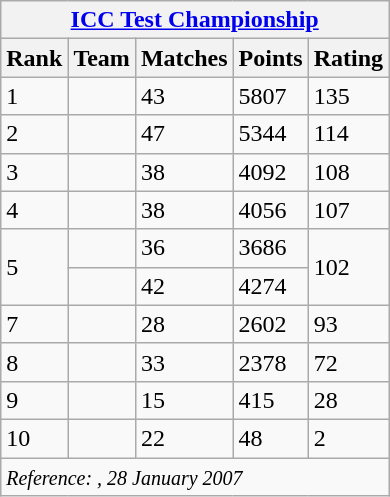<table class="wikitable">
<tr>
<th colspan="5"><a href='#'>ICC Test Championship</a> </th>
</tr>
<tr>
<th>Rank</th>
<th>Team</th>
<th>Matches</th>
<th>Points</th>
<th>Rating</th>
</tr>
<tr>
<td>1</td>
<td align="left"></td>
<td>43</td>
<td>5807</td>
<td>135</td>
</tr>
<tr>
<td>2</td>
<td align="left"></td>
<td>47</td>
<td>5344</td>
<td>114</td>
</tr>
<tr>
<td>3</td>
<td align="left"></td>
<td>38</td>
<td>4092</td>
<td>108</td>
</tr>
<tr>
<td>4</td>
<td align="left"></td>
<td>38</td>
<td>4056</td>
<td>107</td>
</tr>
<tr>
<td rowspan="2">5</td>
<td align="left"></td>
<td>36</td>
<td>3686</td>
<td rowspan="2">102</td>
</tr>
<tr>
<td align="left"></td>
<td>42</td>
<td>4274</td>
</tr>
<tr>
<td>7</td>
<td align="left"></td>
<td>28</td>
<td>2602</td>
<td>93</td>
</tr>
<tr>
<td>8</td>
<td align="left"></td>
<td>33</td>
<td>2378</td>
<td>72</td>
</tr>
<tr>
<td>9</td>
<td align="left"></td>
<td>15</td>
<td>415</td>
<td>28</td>
</tr>
<tr>
<td>10</td>
<td align="left"></td>
<td>22</td>
<td>48</td>
<td>2</td>
</tr>
<tr>
<td colspan=5><small><em>Reference: , 28 January 2007</em></small></td>
</tr>
</table>
